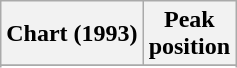<table class="wikitable sortable plainrowheaders">
<tr>
<th scope="col">Chart (1993)</th>
<th scope="col">Peak<br>position</th>
</tr>
<tr>
</tr>
<tr>
</tr>
<tr>
</tr>
<tr>
</tr>
<tr>
</tr>
<tr>
</tr>
<tr>
</tr>
<tr>
</tr>
<tr>
</tr>
</table>
